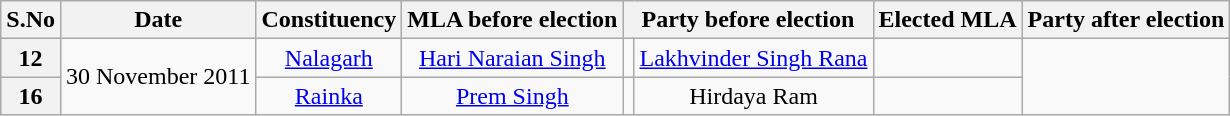<table class="wikitable sortable" style="text-align:center;">
<tr>
<th>S.No</th>
<th>Date</th>
<th>Constituency</th>
<th>MLA before election</th>
<th colspan="2">Party before election</th>
<th>Elected MLA</th>
<th colspan="2">Party after election</th>
</tr>
<tr>
<th>12</th>
<td Rowspan=2>30 November 2011</td>
<td><a href='#'>Nalagarh</a></td>
<td><a href='#'>Hari Naraian Singh</a></td>
<td></td>
<td><a href='#'>Lakhvinder Singh Rana</a></td>
<td></td>
</tr>
<tr>
<th>16</th>
<td><a href='#'>Rainka</a></td>
<td><a href='#'>Prem Singh</a></td>
<td></td>
<td>Hirdaya Ram</td>
<td></td>
</tr>
</table>
